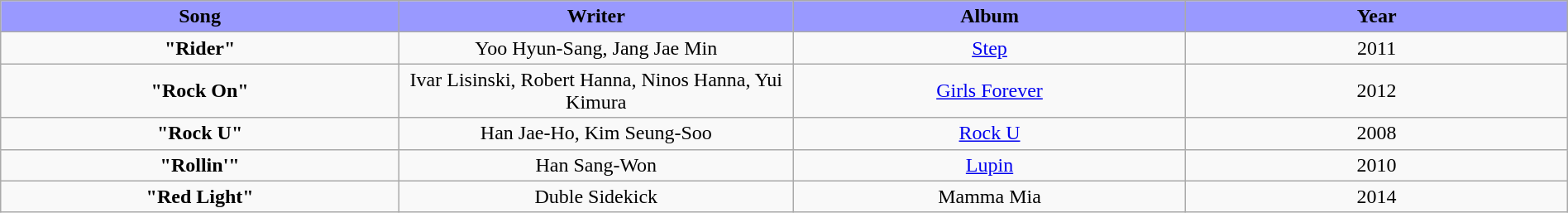<table class="wikitable" style="margin:0.5em auto; clear:both; text-align:center; width:100%">
<tr>
<th width="500" style="background: #99F;">Song</th>
<th width="500" style="background: #99F;">Writer</th>
<th width="500" style="background: #99F;">Album</th>
<th width="500" style="background: #99F;">Year</th>
</tr>
<tr>
<td><strong>"Rider"</strong></td>
<td>Yoo Hyun-Sang, Jang Jae Min</td>
<td><a href='#'>Step</a></td>
<td>2011</td>
</tr>
<tr>
<td><strong>"Rock On"</strong></td>
<td>Ivar Lisinski, Robert Hanna, Ninos Hanna, Yui Kimura</td>
<td><a href='#'>Girls Forever</a></td>
<td>2012</td>
</tr>
<tr>
<td><strong>"Rock U"</strong></td>
<td>Han Jae-Ho, Kim Seung-Soo</td>
<td><a href='#'>Rock U</a></td>
<td>2008</td>
</tr>
<tr>
<td><strong>"Rollin'"</strong></td>
<td>Han Sang-Won</td>
<td><a href='#'>Lupin</a></td>
<td>2010</td>
</tr>
<tr>
<td><strong>"Red Light"</strong></td>
<td>Duble Sidekick</td>
<td>Mamma Mia</td>
<td>2014</td>
</tr>
</table>
